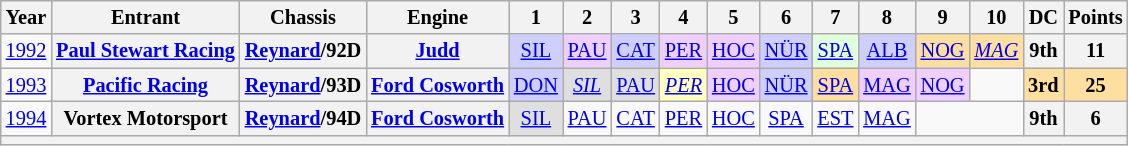<table class="wikitable" style="text-align:center; font-size:85%">
<tr>
<th>Year</th>
<th>Entrant</th>
<th>Chassis</th>
<th>Engine</th>
<th>1</th>
<th>2</th>
<th>3</th>
<th>4</th>
<th>5</th>
<th>6</th>
<th>7</th>
<th>8</th>
<th>9</th>
<th>10</th>
<th>DC</th>
<th>Points</th>
</tr>
<tr>
<td><a href='#'>1992</a></td>
<th nowrap><a href='#'>Paul Stewart Racing</a></th>
<th nowrap><a href='#'>Reynard</a>/92D</th>
<th nowrap><a href='#'>Judd</a></th>
<td style="background:#cfcfff;"><a href='#'>SIL</a><br></td>
<td style="background:#efcfff;"><a href='#'>PAU</a><br></td>
<td style="background:#cfcfff;"><a href='#'>CAT</a><br></td>
<td style="background:#efcfff;"><a href='#'>PER</a><br></td>
<td style="background:#efcfff;"><a href='#'>HOC</a><br></td>
<td style="background:#cfcfff;"><a href='#'>NÜR</a><br></td>
<td style="background:#dfffdf;"><a href='#'>SPA</a><br></td>
<td style="background:#cfcfff;"><a href='#'>ALB</a><br></td>
<td style="background:#ffdf9f;"><a href='#'>NOG</a><br></td>
<td style="background:#ffdf9f;"><a href='#'><em>MAG</em></a><br></td>
<th>9th</th>
<th>11</th>
</tr>
<tr>
<td><a href='#'>1993</a></td>
<th nowrap><a href='#'>Pacific Racing</a></th>
<th nowrap><a href='#'>Reynard</a>/93D</th>
<th nowrap><a href='#'>Ford Cosworth</a></th>
<td style="background:#cfcfff;"><a href='#'>DON</a><br></td>
<td style="background:#dfdfdf;"><a href='#'><em>SIL</em></a><br></td>
<td style="background:#dfdfdf;"><a href='#'>PAU</a><br></td>
<td style="background:#ffffbf;"><a href='#'><em>PER</em></a><br></td>
<td style="background:#efcfff;"><a href='#'>HOC</a><br></td>
<td style="background:#cfcfff;"><a href='#'>NÜR</a><br></td>
<td style="background:#ffdf9f;"><a href='#'>SPA</a><br></td>
<td style="background:#efcfff;"><a href='#'>MAG</a><br></td>
<td style="background:#efcfff;"><a href='#'>NOG</a><br></td>
<td></td>
<th style="background:#ffdf9f;">3rd</th>
<th style="background:#ffdf9f;">25</th>
</tr>
<tr>
<td><a href='#'>1994</a></td>
<th nowrap>Vortex Motorsport</th>
<th nowrap><a href='#'>Reynard</a>/94D</th>
<th nowrap><a href='#'>Ford Cosworth</a></th>
<td style="background:#dfdfdf;"><a href='#'>SIL</a><br></td>
<td><a href='#'>PAU</a></td>
<td><a href='#'>CAT</a></td>
<td><a href='#'>PER</a></td>
<td><a href='#'>HOC</a></td>
<td><a href='#'>SPA</a></td>
<td><a href='#'>EST</a></td>
<td><a href='#'>MAG</a></td>
<td colspan=2></td>
<th>9th</th>
<th>6</th>
</tr>
<tr>
<th colspan="16"></th>
</tr>
</table>
